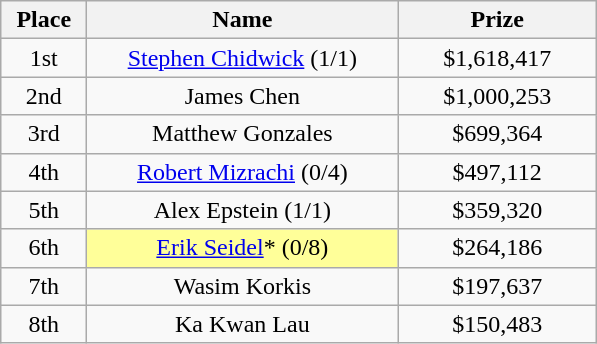<table class="wikitable">
<tr>
<th width="50">Place</th>
<th width="200">Name</th>
<th width="125">Prize</th>
</tr>
<tr>
<td align = "center">1st</td>
<td align = "center"><a href='#'>Stephen Chidwick</a> (1/1)</td>
<td align = "center">$1,618,417</td>
</tr>
<tr>
<td align = "center">2nd</td>
<td align = "center">James Chen</td>
<td align = "center">$1,000,253</td>
</tr>
<tr>
<td align = "center">3rd</td>
<td align = "center">Matthew Gonzales</td>
<td align = "center">$699,364</td>
</tr>
<tr>
<td align = "center">4th</td>
<td align = "center"><a href='#'>Robert Mizrachi</a> (0/4)</td>
<td align = "center">$497,112</td>
</tr>
<tr>
<td align = "center">5th</td>
<td align = "center">Alex Epstein (1/1)</td>
<td align = "center">$359,320</td>
</tr>
<tr>
<td align = "center">6th</td>
<td align = "center" "center" bgcolor="#FFFF99"><a href='#'>Erik Seidel</a>* (0/8)</td>
<td align = "center">$264,186</td>
</tr>
<tr>
<td align = "center">7th</td>
<td align = "center">Wasim Korkis</td>
<td align = "center">$197,637</td>
</tr>
<tr>
<td align = "center">8th</td>
<td align = "center">Ka Kwan Lau</td>
<td align = "center">$150,483</td>
</tr>
</table>
